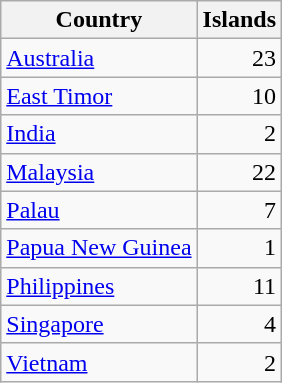<table class="wikitable">
<tr>
<th>Country</th>
<th>Islands</th>
</tr>
<tr>
<td><a href='#'>Australia</a></td>
<td align="right">23</td>
</tr>
<tr>
<td><a href='#'>East Timor</a></td>
<td align="right">10</td>
</tr>
<tr>
<td><a href='#'>India</a></td>
<td align="right">2</td>
</tr>
<tr>
<td><a href='#'>Malaysia</a></td>
<td align="right">22</td>
</tr>
<tr>
<td><a href='#'>Palau</a></td>
<td align="right">7</td>
</tr>
<tr>
<td><a href='#'>Papua New Guinea</a></td>
<td align="right">1</td>
</tr>
<tr>
<td><a href='#'>Philippines</a></td>
<td align="right">11</td>
</tr>
<tr>
<td><a href='#'>Singapore</a></td>
<td align="right">4</td>
</tr>
<tr>
<td><a href='#'>Vietnam</a></td>
<td align="right">2</td>
</tr>
</table>
